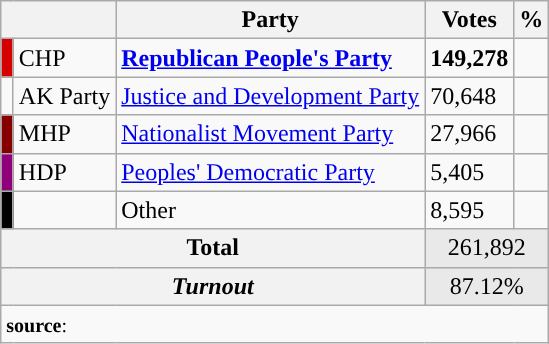<table class="wikitable">
<tr>
<th colspan="2" align="center"></th>
<th align="center">Party</th>
<th align="center">Votes</th>
<th align="center">%</th>
</tr>
<tr align="left">
<td bgcolor="#d50000" width="1"></td>
<td>CHP</td>
<td><strong><a href='#'>Republican People's Party</a></strong></td>
<td><strong>149,278</strong></td>
<td><strong></strong></td>
</tr>
<tr align="left">
<td></td>
<td>AK Party</td>
<td><a href='#'>Justice and Development Party</a></td>
<td>70,648</td>
<td></td>
</tr>
<tr align="left">
<td bgcolor="#870000" width="1"></td>
<td>MHP</td>
<td><a href='#'>Nationalist Movement Party</a></td>
<td>27,966</td>
<td></td>
</tr>
<tr align="left">
<td bgcolor="#91007B" width="1"></td>
<td>HDP</td>
<td><a href='#'>Peoples' Democratic Party</a></td>
<td>5,405</td>
<td></td>
</tr>
<tr align="left">
<td bgcolor=" " width="1"></td>
<td></td>
<td>Other</td>
<td>8,595</td>
<td></td>
</tr>
<tr align="left" style="background-color:#E9E9E9">
<th colspan="3" align="center"><strong>Total</strong></th>
<td colspan="5" align="center">261,892</td>
</tr>
<tr align="left" style="background-color:#E9E9E9">
<th colspan="3" align="center"><em>Turnout</em></th>
<td colspan="5" align="center">87.12%</td>
</tr>
<tr>
<td colspan="9" align="left"><small><strong>source</strong>: </small></td>
</tr>
</table>
